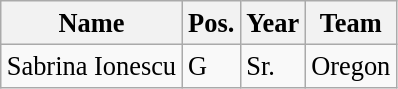<table class="wikitable sortable" style="font-size:110%;" border="1">
<tr>
<th>Name</th>
<th>Pos.</th>
<th>Year</th>
<th>Team</th>
</tr>
<tr>
<td>Sabrina Ionescu</td>
<td>G</td>
<td>Sr.</td>
<td>Oregon</td>
</tr>
</table>
